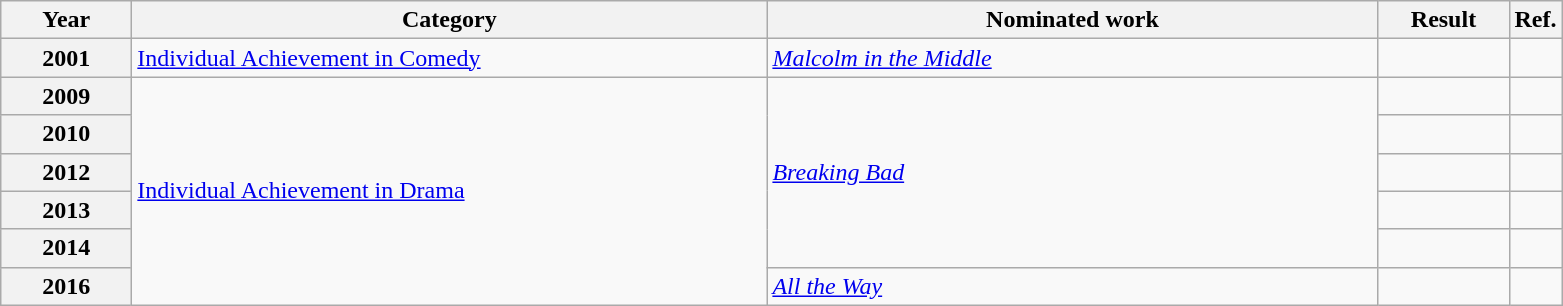<table class=wikitable>
<tr>
<th scope="col" style="width:5em;">Year</th>
<th scope="col" style="width:26em;">Category</th>
<th scope="col" style="width:25em;">Nominated work</th>
<th scope="col" style="width:5em;">Result</th>
<th>Ref.</th>
</tr>
<tr>
<th style="text-align:center;">2001</th>
<td><a href='#'>Individual Achievement in Comedy</a></td>
<td><em><a href='#'>Malcolm in the Middle</a></em></td>
<td></td>
<td style="text-align:center;"></td>
</tr>
<tr>
<th scope=row>2009</th>
<td rowspan="6"><a href='#'>Individual Achievement in Drama</a></td>
<td rowspan="5"><em><a href='#'>Breaking Bad</a></em></td>
<td></td>
<td style="text-align:center;"></td>
</tr>
<tr>
<th scope=row>2010</th>
<td></td>
<td style="text-align:center;"></td>
</tr>
<tr>
<th scope=row>2012</th>
<td></td>
<td style="text-align:center;"></td>
</tr>
<tr>
<th scope=row>2013</th>
<td></td>
<td style="text-align:center;"></td>
</tr>
<tr>
<th scope=row>2014</th>
<td></td>
<td style="text-align:center;"></td>
</tr>
<tr>
<th scope=row>2016</th>
<td><em><a href='#'>All the Way</a></em></td>
<td></td>
<td style="text-align:center;"></td>
</tr>
</table>
